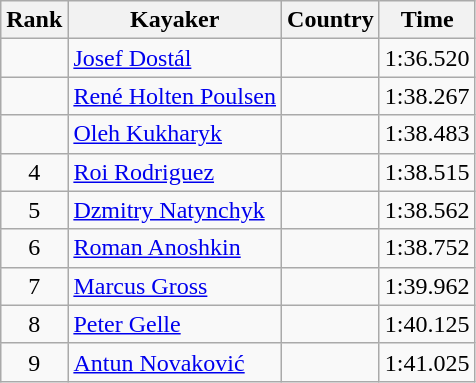<table class="wikitable" style="text-align:center">
<tr>
<th>Rank</th>
<th>Kayaker</th>
<th>Country</th>
<th>Time</th>
</tr>
<tr>
<td></td>
<td align="left"><a href='#'>Josef Dostál</a></td>
<td align="left"></td>
<td>1:36.520</td>
</tr>
<tr>
<td></td>
<td align="left"><a href='#'>René Holten Poulsen</a></td>
<td align="left"></td>
<td>1:38.267</td>
</tr>
<tr>
<td></td>
<td align="left"><a href='#'>Oleh Kukharyk</a></td>
<td align="left"></td>
<td>1:38.483</td>
</tr>
<tr>
<td>4</td>
<td align="left"><a href='#'>Roi Rodriguez</a></td>
<td align="left"></td>
<td>1:38.515</td>
</tr>
<tr>
<td>5</td>
<td align="left"><a href='#'>Dzmitry Natynchyk</a></td>
<td align="left"></td>
<td>1:38.562</td>
</tr>
<tr>
<td>6</td>
<td align="left"><a href='#'>Roman Anoshkin</a></td>
<td align="left"></td>
<td>1:38.752</td>
</tr>
<tr>
<td>7</td>
<td align="left"><a href='#'>Marcus Gross</a></td>
<td align="left"></td>
<td>1:39.962</td>
</tr>
<tr>
<td>8</td>
<td align="left"><a href='#'>Peter Gelle</a></td>
<td align="left"></td>
<td>1:40.125</td>
</tr>
<tr>
<td>9</td>
<td align="left"><a href='#'>Antun Novaković</a></td>
<td align="left"></td>
<td>1:41.025</td>
</tr>
</table>
